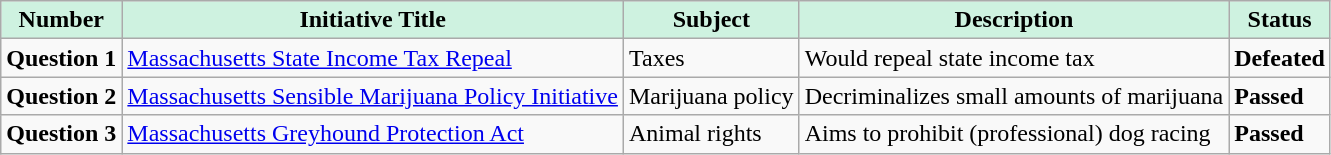<table class="wikitable">
<tr>
<th style="background-color:#cef2e0">Number</th>
<th style="background-color:#cef2e0">Initiative Title</th>
<th style="background-color:#cef2e0">Subject</th>
<th style="background-color:#cef2e0">Description</th>
<th style="background-color:#cef2e0">Status</th>
</tr>
<tr valign="top">
<td><strong>Question 1</strong></td>
<td><a href='#'>Massachusetts State Income Tax Repeal</a></td>
<td Tax limitation initiatives>Taxes</td>
<td>Would repeal state income tax</td>
<td><strong>Defeated</strong></td>
</tr>
<tr valign="top">
<td><strong>Question 2</strong></td>
<td><a href='#'>Massachusetts Sensible Marijuana Policy Initiative</a></td>
<td Marijuana initiatives>Marijuana policy</td>
<td>Decriminalizes small amounts of marijuana</td>
<td><strong>Passed</strong></td>
</tr>
<tr valign="top">
<td><strong>Question 3</strong></td>
<td><a href='#'>Massachusetts Greyhound Protection Act</a></td>
<td Animal rights initiatives>Animal rights</td>
<td>Aims to prohibit (professional) dog racing</td>
<td><strong>Passed</strong></td>
</tr>
</table>
